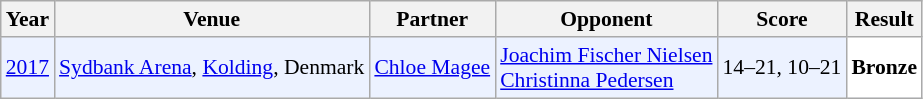<table class="sortable wikitable" style="font-size: 90%;">
<tr>
<th>Year</th>
<th>Venue</th>
<th>Partner</th>
<th>Opponent</th>
<th>Score</th>
<th>Result</th>
</tr>
<tr style="background:#ECF2FF">
<td align="center"><a href='#'>2017</a></td>
<td align="left"><a href='#'>Sydbank Arena</a>, <a href='#'>Kolding</a>, Denmark</td>
<td align="left"> <a href='#'>Chloe Magee</a></td>
<td align="left"> <a href='#'>Joachim Fischer Nielsen</a><br> <a href='#'>Christinna Pedersen</a></td>
<td align="left">14–21, 10–21</td>
<td style="text-align:left; background:white"> <strong>Bronze</strong></td>
</tr>
</table>
